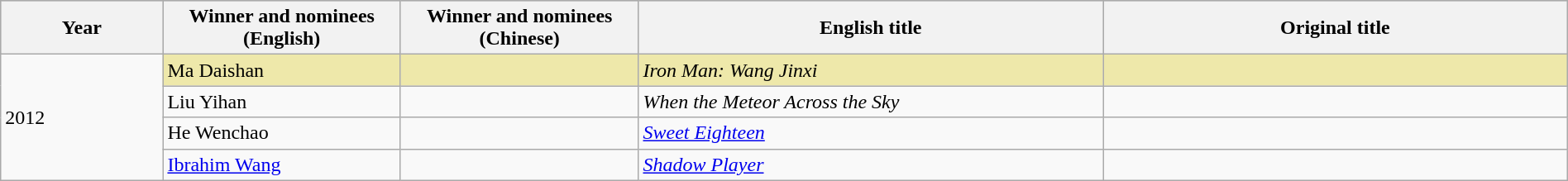<table class="wikitable" style="width:100%;">
<tr style="background:#bebebe">
<th width="100"><strong>Year</strong></th>
<th width="150"><strong>Winner and nominees<br>(English)</strong></th>
<th width="150"><strong>Winner and nominees<br>(Chinese)</strong></th>
<th width="300"><strong>English title</strong></th>
<th width="300"><strong>Original title</strong></th>
</tr>
<tr>
<td rowspan="4">2012</td>
<td style="background:#EEE8AA;">Ma Daishan</td>
<td style="background:#EEE8AA;"></td>
<td style="background:#EEE8AA;"><em>Iron Man: Wang Jinxi</em></td>
<td style="background:#EEE8AA;"></td>
</tr>
<tr>
<td>Liu Yihan</td>
<td></td>
<td><em>When the Meteor Across the Sky</em></td>
<td></td>
</tr>
<tr>
<td>He Wenchao</td>
<td></td>
<td><em><a href='#'>Sweet Eighteen</a></em></td>
<td></td>
</tr>
<tr>
<td><a href='#'>Ibrahim Wang</a></td>
<td></td>
<td><em><a href='#'>Shadow Player</a></em></td>
<td></td>
</tr>
</table>
